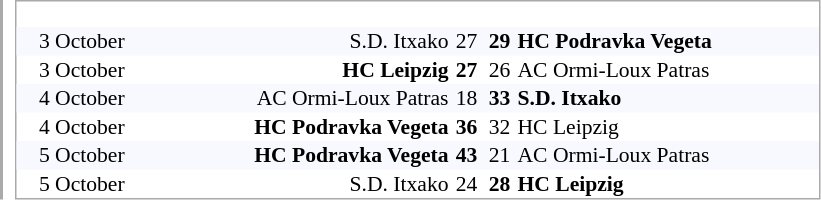<table border="0" cellpadding="0" cellspacing="8" style="border:0px solid #AAAAAA;font-size:90%">
<tr>
<td valign="top" style="border:1px solid #AAAAAA"><br></td>
<td valign="top" style="border:1px solid #AAAAAA"><br><table border="0" cellspacing="0" cellpadding="1">
<tr align="center" bgcolor="#F8F8FF">
<td width="85">3 October</td>
<td width="200" align=right>S.D. Itxako </td>
<td width="20">27</td>
<td width="20"><strong>29</strong></td>
<td width="200" align="left"> <strong>HC Podravka Vegeta</strong></td>
</tr>
<tr align="center">
<td width="85">3 October</td>
<td width="200" align=right><strong>HC Leipzig</strong> </td>
<td width="20"><strong>27</strong></td>
<td width="20">26</td>
<td width="200" align="left"> AC Ormi-Loux Patras</td>
</tr>
<tr align="center" bgcolor="#F8F8FF">
<td width="85">4 October</td>
<td width="200" align=right>AC Ormi-Loux Patras </td>
<td width="20">18</td>
<td width="20"><strong>33</strong></td>
<td width="200" align="left"> <strong>S.D. Itxako</strong></td>
</tr>
<tr align="center">
<td width="85">4 October</td>
<td width="200" align=right><strong>HC Podravka Vegeta</strong> </td>
<td width="20"><strong>36</strong></td>
<td width="20">32</td>
<td width="200" align="left"> HC Leipzig</td>
</tr>
<tr align="center" bgcolor="#F8F8FF">
<td width="85">5 October</td>
<td width="200" align=right><strong>HC Podravka Vegeta</strong> </td>
<td width="20"><strong>43</strong></td>
<td width="20">21</td>
<td width="200" align="left"> AC Ormi-Loux Patras</td>
</tr>
<tr align="center">
<td width="85">5 October</td>
<td width="200" align=right>S.D. Itxako </td>
<td width="20">24</td>
<td width="20"><strong>28</strong></td>
<td width="200" align="left"> <strong>HC Leipzig</strong></td>
</tr>
</table>
</td>
</tr>
</table>
